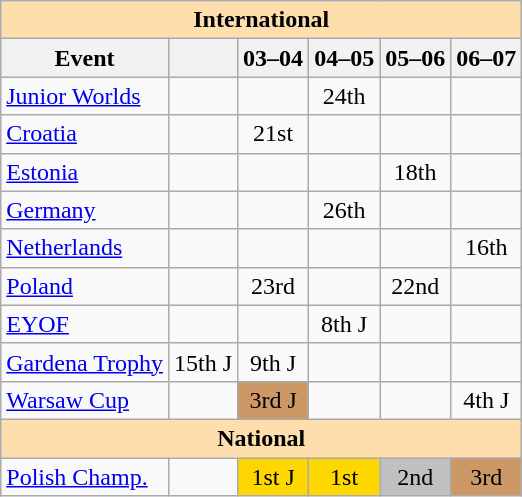<table class="wikitable" style="text-align:center">
<tr>
<th style="background-color: #ffdead; " colspan=6 align=center>International</th>
</tr>
<tr>
<th>Event</th>
<th></th>
<th>03–04</th>
<th>04–05</th>
<th>05–06</th>
<th>06–07</th>
</tr>
<tr>
<td align=left><a href='#'>Junior Worlds</a></td>
<td></td>
<td></td>
<td>24th</td>
<td></td>
<td></td>
</tr>
<tr>
<td align=left> <a href='#'>Croatia</a></td>
<td></td>
<td>21st</td>
<td></td>
<td></td>
<td></td>
</tr>
<tr>
<td align=left> <a href='#'>Estonia</a></td>
<td></td>
<td></td>
<td></td>
<td>18th</td>
<td></td>
</tr>
<tr>
<td align=left> <a href='#'>Germany</a></td>
<td></td>
<td></td>
<td>26th</td>
<td></td>
<td></td>
</tr>
<tr>
<td align=left> <a href='#'>Netherlands</a></td>
<td></td>
<td></td>
<td></td>
<td></td>
<td>16th</td>
</tr>
<tr>
<td align=left> <a href='#'>Poland</a></td>
<td></td>
<td>23rd</td>
<td></td>
<td>22nd</td>
<td></td>
</tr>
<tr>
<td align=left><a href='#'>EYOF</a></td>
<td></td>
<td></td>
<td>8th J</td>
<td></td>
<td></td>
</tr>
<tr>
<td align=left><a href='#'>Gardena Trophy</a></td>
<td>15th J</td>
<td>9th J</td>
<td></td>
<td></td>
<td></td>
</tr>
<tr>
<td align=left><a href='#'>Warsaw Cup</a></td>
<td></td>
<td bgcolor=cc9966>3rd J</td>
<td></td>
<td></td>
<td>4th J</td>
</tr>
<tr>
<th style="background-color: #ffdead; " colspan=6 align=center>National</th>
</tr>
<tr>
<td align=left><a href='#'>Polish Champ.</a></td>
<td></td>
<td bgcolor=gold>1st J</td>
<td bgcolor=gold>1st</td>
<td bgcolor=silver>2nd</td>
<td bgcolor=cc9966>3rd</td>
</tr>
</table>
